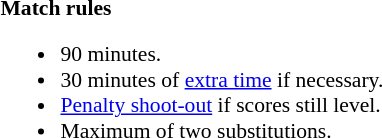<table style="width:100%; font-size:90%;">
<tr>
<td><br><strong>Match rules</strong><ul><li>90 minutes.</li><li>30 minutes of <a href='#'>extra time</a> if necessary.</li><li><a href='#'>Penalty shoot-out</a> if scores still level.</li><li>Maximum of two substitutions.</li></ul></td>
</tr>
</table>
